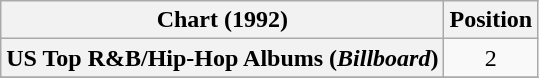<table class="wikitable sortable plainrowheaders" style="text-align:center">
<tr>
<th scope="col">Chart (1992)</th>
<th scope="col">Position</th>
</tr>
<tr>
<th scope="row">US Top R&B/Hip-Hop Albums (<em>Billboard</em>)</th>
<td style="text-align:center;">2</td>
</tr>
<tr>
</tr>
</table>
